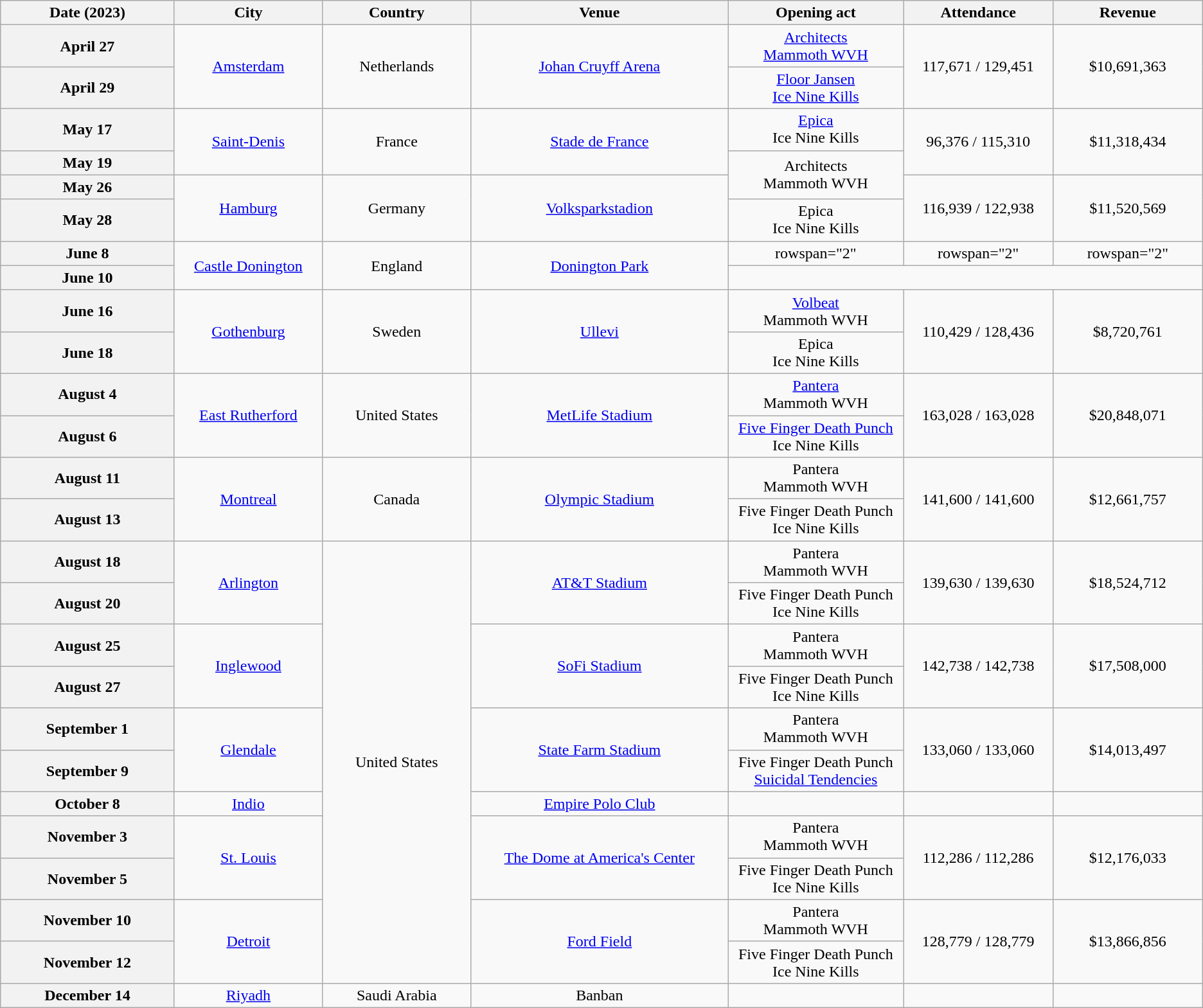<table class="wikitable plainrowheaders" style="text-align:center;">
<tr>
<th scope="col" style="width:12em;">Date (2023)</th>
<th scope="col" style="width:10em;">City</th>
<th scope="col" style="width:10em;">Country</th>
<th scope="col" style="width:18em;">Venue</th>
<th scope="col" style="width:12em;">Opening act</th>
<th scope="col" style="width:10em;">Attendance</th>
<th scope="col" style="width:10em;">Revenue</th>
</tr>
<tr>
<th scope="row" style="text-align:center;">April 27</th>
<td rowspan="2"><a href='#'>Amsterdam</a></td>
<td rowspan="2">Netherlands</td>
<td rowspan="2"><a href='#'>Johan Cruyff Arena</a></td>
<td><a href='#'>Architects</a><br><a href='#'>Mammoth WVH</a></td>
<td rowspan="2">117,671 / 129,451</td>
<td rowspan="2">$10,691,363</td>
</tr>
<tr>
<th scope="row" style="text-align:center;">April 29</th>
<td><a href='#'>Floor Jansen</a><br><a href='#'>Ice Nine Kills</a></td>
</tr>
<tr>
<th scope="row" style="text-align:center;">May 17</th>
<td rowspan="2"><a href='#'>Saint-Denis</a></td>
<td rowspan="2">France</td>
<td rowspan="2"><a href='#'>Stade de France</a></td>
<td><a href='#'>Epica</a><br>Ice Nine Kills</td>
<td rowspan="2">96,376 / 115,310</td>
<td rowspan="2">$11,318,434</td>
</tr>
<tr>
<th scope="row" style="text-align:center;">May 19</th>
<td rowspan="2">Architects<br>Mammoth WVH</td>
</tr>
<tr>
<th scope="row" style="text-align:center;">May 26</th>
<td rowspan="2"><a href='#'>Hamburg</a></td>
<td rowspan="2">Germany</td>
<td rowspan="2"><a href='#'>Volksparkstadion</a></td>
<td rowspan="2">116,939 / 122,938</td>
<td rowspan="2">$11,520,569</td>
</tr>
<tr>
<th scope="row" style="text-align:center;">May 28</th>
<td>Epica<br>Ice Nine Kills</td>
</tr>
<tr>
<th scope="row" style="text-align:center;">June 8</th>
<td rowspan="2"><a href='#'>Castle Donington</a></td>
<td rowspan="2">England</td>
<td rowspan="2"><a href='#'>Donington Park</a></td>
<td>rowspan="2" </td>
<td>rowspan="2" </td>
<td>rowspan="2" </td>
</tr>
<tr>
<th scope="row" style="text-align:center;">June 10</th>
</tr>
<tr>
<th scope="row" style="text-align:center;">June 16</th>
<td rowspan="2"><a href='#'>Gothenburg</a></td>
<td rowspan="2">Sweden</td>
<td rowspan="2"><a href='#'>Ullevi</a></td>
<td><a href='#'>Volbeat</a><br>Mammoth WVH</td>
<td rowspan="2">110,429 / 128,436</td>
<td rowspan="2">$8,720,761</td>
</tr>
<tr>
<th scope="row" style="text-align:center;">June 18</th>
<td>Epica<br>Ice Nine Kills</td>
</tr>
<tr>
<th scope="row" style="text-align:center;">August 4</th>
<td rowspan="2"><a href='#'>East Rutherford</a></td>
<td rowspan="2">United States</td>
<td rowspan="2"><a href='#'>MetLife Stadium</a></td>
<td><a href='#'>Pantera</a><br>Mammoth WVH</td>
<td rowspan="2">163,028 / 163,028</td>
<td rowspan="2">$20,848,071</td>
</tr>
<tr>
<th scope="row" style="text-align:center;">August 6</th>
<td><a href='#'>Five Finger Death Punch</a><br>Ice Nine Kills</td>
</tr>
<tr>
<th scope="row" style="text-align:center;">August 11</th>
<td rowspan="2"><a href='#'>Montreal</a></td>
<td rowspan="2">Canada</td>
<td rowspan="2"><a href='#'>Olympic Stadium</a></td>
<td>Pantera<br>Mammoth WVH</td>
<td rowspan="2">141,600 / 141,600</td>
<td rowspan="2">$12,661,757</td>
</tr>
<tr>
<th scope="row" style="text-align:center;">August 13</th>
<td>Five Finger Death Punch<br>Ice Nine Kills</td>
</tr>
<tr>
<th scope="row" style="text-align:center;">August 18</th>
<td rowspan="2"><a href='#'>Arlington</a></td>
<td rowspan="11">United States</td>
<td rowspan="2"><a href='#'>AT&T Stadium</a></td>
<td>Pantera<br>Mammoth WVH</td>
<td rowspan="2">139,630 / 139,630</td>
<td rowspan="2">$18,524,712</td>
</tr>
<tr>
<th scope="row" style="text-align:center;">August 20</th>
<td>Five Finger Death Punch<br>Ice Nine Kills</td>
</tr>
<tr>
<th scope="row" style="text-align:center;">August 25</th>
<td rowspan="2"><a href='#'>Inglewood</a></td>
<td rowspan="2"><a href='#'>SoFi Stadium</a></td>
<td>Pantera<br>Mammoth WVH</td>
<td rowspan="2">142,738 / 142,738</td>
<td rowspan="2">$17,508,000</td>
</tr>
<tr>
<th scope="row" style="text-align:center;">August 27</th>
<td>Five Finger Death Punch<br>Ice Nine Kills</td>
</tr>
<tr>
<th scope="row" style="text-align:center;">September 1</th>
<td rowspan="2"><a href='#'>Glendale</a></td>
<td rowspan="2"><a href='#'>State Farm Stadium</a></td>
<td>Pantera<br>Mammoth WVH</td>
<td rowspan="2">133,060 / 133,060</td>
<td rowspan="2">$14,013,497</td>
</tr>
<tr>
<th scope="row" style="text-align:center;">September 9</th>
<td>Five Finger Death Punch<br><a href='#'>Suicidal Tendencies</a></td>
</tr>
<tr>
<th scope="row" style="text-align:center;">October 8</th>
<td><a href='#'>Indio</a></td>
<td><a href='#'>Empire Polo Club</a></td>
<td></td>
<td></td>
<td></td>
</tr>
<tr>
<th scope="row" style="text-align:center;">November 3</th>
<td rowspan="2"><a href='#'>St. Louis</a></td>
<td rowspan="2"><a href='#'>The Dome at America's Center</a></td>
<td>Pantera<br>Mammoth WVH</td>
<td rowspan="2">112,286 / 112,286</td>
<td rowspan="2">$12,176,033</td>
</tr>
<tr>
<th scope="row" style="text-align:center;">November 5</th>
<td>Five Finger Death Punch<br>Ice Nine Kills</td>
</tr>
<tr>
<th scope="row" style="text-align:center;">November 10</th>
<td rowspan="2"><a href='#'>Detroit</a></td>
<td rowspan="2"><a href='#'>Ford Field</a></td>
<td>Pantera<br>Mammoth WVH</td>
<td rowspan="2">128,779 / 128,779</td>
<td rowspan="2">$13,866,856</td>
</tr>
<tr>
<th scope="row" style="text-align:center;">November 12</th>
<td>Five Finger Death Punch<br>Ice Nine Kills</td>
</tr>
<tr>
<th scope="row" style="text-align:center;">December 14</th>
<td><a href='#'>Riyadh</a></td>
<td>Saudi Arabia</td>
<td>Banban</td>
<td></td>
<td></td>
<td></td>
</tr>
</table>
